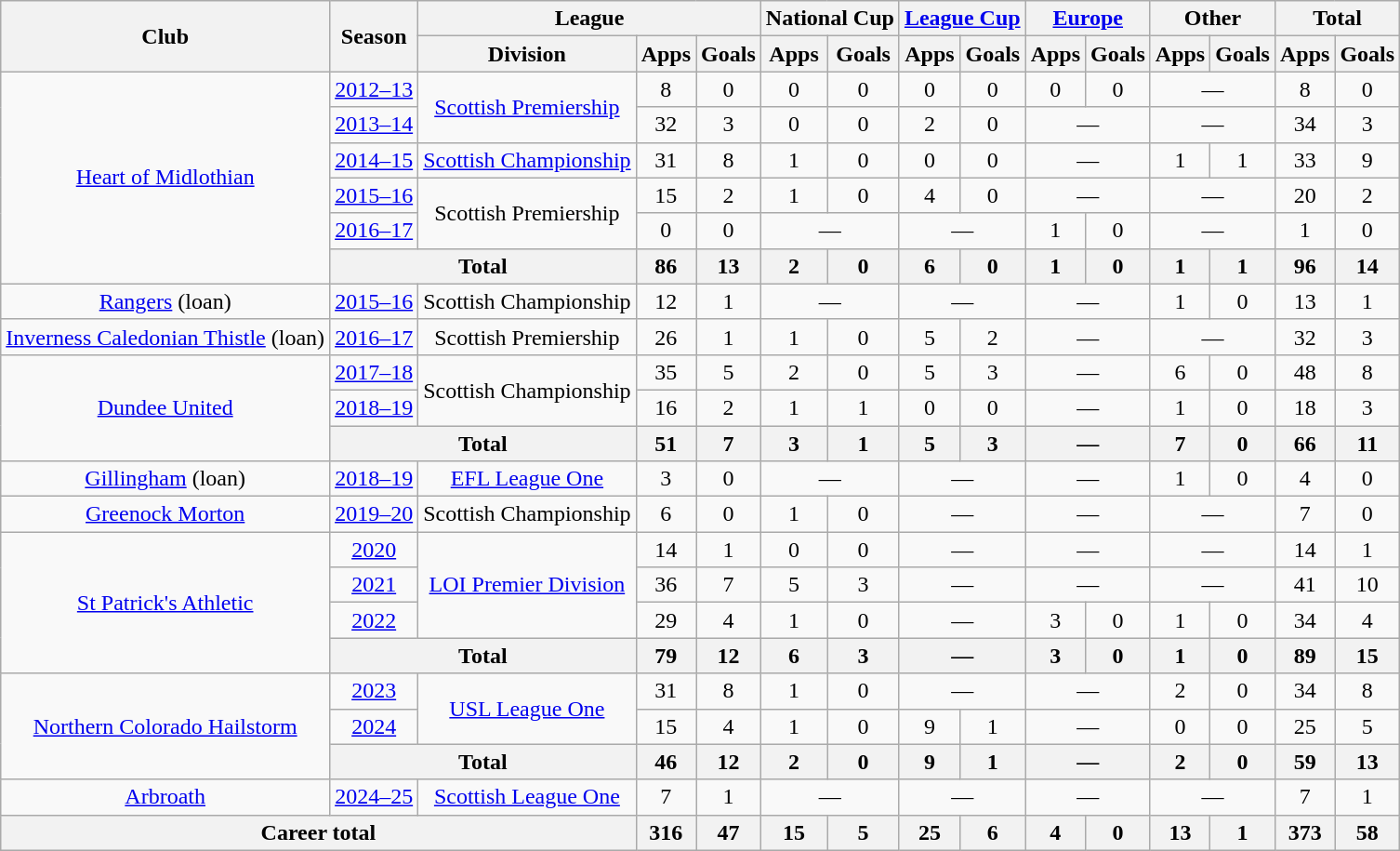<table class="wikitable" style="text-align:center">
<tr>
<th rowspan="2">Club</th>
<th rowspan="2">Season</th>
<th colspan="3">League</th>
<th colspan="2">National Cup</th>
<th colspan="2"><a href='#'>League Cup</a></th>
<th colspan="2"><a href='#'>Europe</a></th>
<th colspan="2">Other</th>
<th colspan="2">Total</th>
</tr>
<tr>
<th>Division</th>
<th>Apps</th>
<th>Goals</th>
<th>Apps</th>
<th>Goals</th>
<th>Apps</th>
<th>Goals</th>
<th>Apps</th>
<th>Goals</th>
<th>Apps</th>
<th>Goals</th>
<th>Apps</th>
<th>Goals</th>
</tr>
<tr>
<td rowspan="6"><a href='#'>Heart of Midlothian</a></td>
<td><a href='#'>2012–13</a></td>
<td rowspan="2"><a href='#'>Scottish Premiership</a></td>
<td>8</td>
<td>0</td>
<td>0</td>
<td>0</td>
<td>0</td>
<td>0</td>
<td>0</td>
<td>0</td>
<td colspan="2">—</td>
<td>8</td>
<td>0</td>
</tr>
<tr>
<td><a href='#'>2013–14</a></td>
<td>32</td>
<td>3</td>
<td>0</td>
<td>0</td>
<td>2</td>
<td>0</td>
<td colspan="2">—</td>
<td colspan="2">—</td>
<td>34</td>
<td>3</td>
</tr>
<tr>
<td><a href='#'>2014–15</a></td>
<td><a href='#'>Scottish Championship</a></td>
<td>31</td>
<td>8</td>
<td>1</td>
<td>0</td>
<td>0</td>
<td>0</td>
<td colspan="2">—</td>
<td>1</td>
<td>1</td>
<td>33</td>
<td>9</td>
</tr>
<tr>
<td><a href='#'>2015–16</a></td>
<td rowspan="2">Scottish Premiership</td>
<td>15</td>
<td>2</td>
<td>1</td>
<td>0</td>
<td>4</td>
<td>0</td>
<td colspan="2">—</td>
<td colspan="2">—</td>
<td>20</td>
<td>2</td>
</tr>
<tr>
<td><a href='#'>2016–17</a></td>
<td>0</td>
<td>0</td>
<td colspan="2">—</td>
<td colspan="2">—</td>
<td>1</td>
<td>0</td>
<td colspan="2">—</td>
<td>1</td>
<td>0</td>
</tr>
<tr>
<th colspan="2">Total</th>
<th>86</th>
<th>13</th>
<th>2</th>
<th>0</th>
<th>6</th>
<th>0</th>
<th>1</th>
<th>0</th>
<th>1</th>
<th>1</th>
<th>96</th>
<th>14</th>
</tr>
<tr>
<td><a href='#'>Rangers</a> (loan)</td>
<td><a href='#'>2015–16</a></td>
<td>Scottish Championship</td>
<td>12</td>
<td>1</td>
<td colspan="2">—</td>
<td colspan="2">—</td>
<td colspan="2">—</td>
<td>1</td>
<td>0</td>
<td>13</td>
<td>1</td>
</tr>
<tr>
<td><a href='#'>Inverness Caledonian Thistle</a> (loan)</td>
<td><a href='#'>2016–17</a></td>
<td>Scottish Premiership</td>
<td>26</td>
<td>1</td>
<td>1</td>
<td>0</td>
<td>5</td>
<td>2</td>
<td colspan="2">—</td>
<td colspan="2">—</td>
<td>32</td>
<td>3</td>
</tr>
<tr>
<td rowspan="3"><a href='#'>Dundee United</a></td>
<td><a href='#'>2017–18</a></td>
<td rowspan="2">Scottish Championship</td>
<td>35</td>
<td>5</td>
<td>2</td>
<td>0</td>
<td>5</td>
<td>3</td>
<td colspan="2">—</td>
<td>6</td>
<td>0</td>
<td>48</td>
<td>8</td>
</tr>
<tr>
<td><a href='#'>2018–19</a></td>
<td>16</td>
<td>2</td>
<td>1</td>
<td>1</td>
<td>0</td>
<td>0</td>
<td colspan="2">—</td>
<td>1</td>
<td>0</td>
<td>18</td>
<td>3</td>
</tr>
<tr>
<th colspan="2">Total</th>
<th>51</th>
<th>7</th>
<th>3</th>
<th>1</th>
<th>5</th>
<th>3</th>
<th colspan="2">—</th>
<th>7</th>
<th>0</th>
<th>66</th>
<th>11</th>
</tr>
<tr>
<td><a href='#'>Gillingham</a> (loan)</td>
<td><a href='#'>2018–19</a></td>
<td><a href='#'>EFL League One</a></td>
<td>3</td>
<td>0</td>
<td colspan="2">—</td>
<td colspan="2">—</td>
<td colspan="2">—</td>
<td>1</td>
<td>0</td>
<td>4</td>
<td>0</td>
</tr>
<tr>
<td><a href='#'>Greenock Morton</a></td>
<td><a href='#'>2019–20</a></td>
<td>Scottish Championship</td>
<td>6</td>
<td>0</td>
<td>1</td>
<td>0</td>
<td colspan="2">—</td>
<td colspan="2">—</td>
<td colspan="2">—</td>
<td>7</td>
<td>0</td>
</tr>
<tr>
<td rowspan="4"><a href='#'>St Patrick's Athletic</a></td>
<td><a href='#'>2020</a></td>
<td rowspan="3"><a href='#'>LOI Premier Division</a></td>
<td>14</td>
<td>1</td>
<td>0</td>
<td>0</td>
<td colspan="2">—</td>
<td colspan="2">—</td>
<td colspan="2">—</td>
<td>14</td>
<td>1</td>
</tr>
<tr>
<td><a href='#'>2021</a></td>
<td>36</td>
<td>7</td>
<td>5</td>
<td>3</td>
<td colspan="2">—</td>
<td colspan="2">—</td>
<td colspan="2">—</td>
<td>41</td>
<td>10</td>
</tr>
<tr>
<td><a href='#'>2022</a></td>
<td>29</td>
<td>4</td>
<td>1</td>
<td>0</td>
<td colspan="2">—</td>
<td>3</td>
<td>0</td>
<td>1</td>
<td>0</td>
<td>34</td>
<td>4</td>
</tr>
<tr>
<th colspan="2">Total</th>
<th>79</th>
<th>12</th>
<th>6</th>
<th>3</th>
<th colspan="2">—</th>
<th>3</th>
<th>0</th>
<th>1</th>
<th>0</th>
<th>89</th>
<th>15</th>
</tr>
<tr>
<td rowspan="3"><a href='#'>Northern Colorado Hailstorm</a></td>
<td><a href='#'>2023</a></td>
<td rowspan="2"><a href='#'>USL League One</a></td>
<td>31</td>
<td>8</td>
<td>1</td>
<td>0</td>
<td colspan="2">—</td>
<td colspan="2">—</td>
<td>2</td>
<td>0</td>
<td>34</td>
<td>8</td>
</tr>
<tr>
<td><a href='#'>2024</a></td>
<td>15</td>
<td>4</td>
<td>1</td>
<td>0</td>
<td>9</td>
<td>1</td>
<td colspan="2">—</td>
<td>0</td>
<td>0</td>
<td>25</td>
<td>5</td>
</tr>
<tr>
<th colspan="2">Total</th>
<th>46</th>
<th>12</th>
<th>2</th>
<th>0</th>
<th>9</th>
<th>1</th>
<th colspan="2">—</th>
<th>2</th>
<th>0</th>
<th>59</th>
<th>13</th>
</tr>
<tr>
<td><a href='#'>Arbroath</a></td>
<td><a href='#'>2024–25</a></td>
<td><a href='#'>Scottish League One</a></td>
<td>7</td>
<td>1</td>
<td colspan="2">—</td>
<td colspan="2">—</td>
<td colspan="2">—</td>
<td colspan="2">—</td>
<td>7</td>
<td>1</td>
</tr>
<tr>
<th colspan="3">Career total</th>
<th>316</th>
<th>47</th>
<th>15</th>
<th>5</th>
<th>25</th>
<th>6</th>
<th>4</th>
<th>0</th>
<th>13</th>
<th>1</th>
<th>373</th>
<th>58</th>
</tr>
</table>
